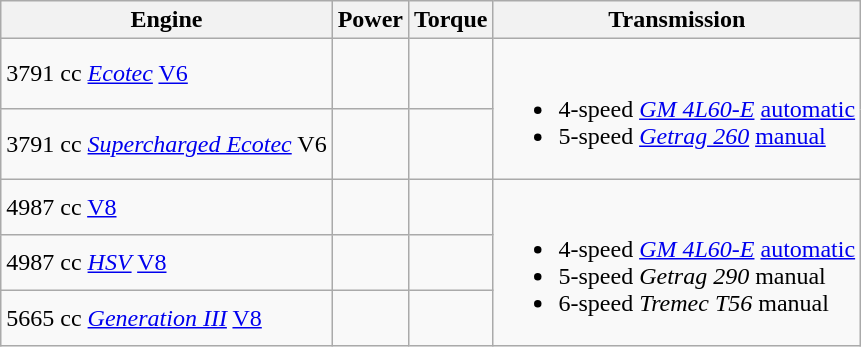<table class=wikitable>
<tr>
<th>Engine</th>
<th>Power</th>
<th>Torque</th>
<th>Transmission</th>
</tr>
<tr>
<td>3791 cc <em><a href='#'>Ecotec</a></em> <a href='#'>V6</a></td>
<td></td>
<td></td>
<td rowspan="2"><br><ul><li>4-speed <em><a href='#'>GM 4L60-E</a></em> <a href='#'>automatic</a></li><li>5-speed <em><a href='#'>Getrag 260</a></em> <a href='#'>manual</a></li></ul></td>
</tr>
<tr>
<td>3791 cc <em><a href='#'>Supercharged Ecotec</a></em> V6</td>
<td></td>
<td></td>
</tr>
<tr>
<td>4987 cc <a href='#'>V8</a></td>
<td></td>
<td></td>
<td rowspan="3"><br><ul><li>4-speed <em><a href='#'>GM 4L60-E</a></em> <a href='#'>automatic</a></li><li>5-speed <em>Getrag 290</em> manual</li><li>6-speed <em>Tremec T56</em> manual</li></ul></td>
</tr>
<tr>
<td>4987 cc <em><a href='#'>HSV</a></em> <a href='#'>V8</a></td>
<td></td>
<td></td>
</tr>
<tr>
<td>5665 cc <em><a href='#'>Generation III</a></em> <a href='#'>V8</a></td>
<td></td>
<td></td>
</tr>
</table>
